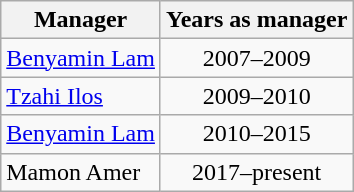<table class="wikitable sortable" style="text-align: center;">
<tr>
<th>Manager</th>
<th>Years as manager</th>
</tr>
<tr>
<td style="text-align: left;"><a href='#'>Benyamin Lam</a></td>
<td>2007–2009</td>
</tr>
<tr>
<td style="text-align: left;"><a href='#'>Tzahi Ilos</a></td>
<td>2009–2010</td>
</tr>
<tr>
<td style="text-align: left;"><a href='#'>Benyamin Lam</a></td>
<td>2010–2015</td>
</tr>
<tr>
<td style="text-align: left;">Mamon Amer</td>
<td>2017–present</td>
</tr>
</table>
